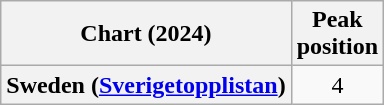<table class="wikitable plainrowheaders" style="text-align:center">
<tr>
<th scope="col">Chart (2024)</th>
<th scope="col">Peak<br>position</th>
</tr>
<tr>
<th scope="row">Sweden (<a href='#'>Sverigetopplistan</a>)</th>
<td>4</td>
</tr>
</table>
